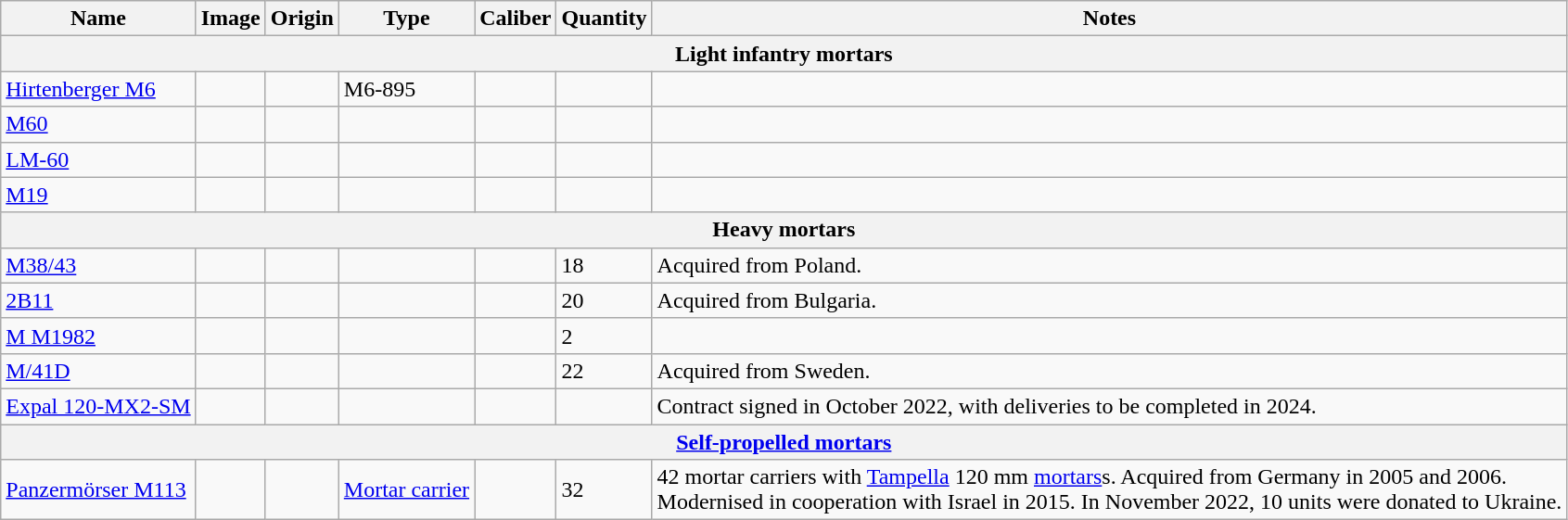<table class="wikitable sortable" style="font-size:100%">
<tr>
<th>Name</th>
<th>Image</th>
<th>Origin</th>
<th>Type</th>
<th>Caliber</th>
<th>Quantity</th>
<th>Notes</th>
</tr>
<tr>
<th colspan="7">Light infantry mortars</th>
</tr>
<tr>
<td><a href='#'>Hirtenberger M6</a></td>
<td></td>
<td></td>
<td>M6-895</td>
<td></td>
<td></td>
<td></td>
</tr>
<tr>
<td><a href='#'>M60</a></td>
<td></td>
<td></td>
<td></td>
<td></td>
<td></td>
<td></td>
</tr>
<tr>
<td><a href='#'>LM-60</a></td>
<td></td>
<td></td>
<td></td>
<td></td>
<td></td>
<td></td>
</tr>
<tr>
<td><a href='#'>M19</a></td>
<td></td>
<td></td>
<td></td>
<td></td>
<td></td>
<td></td>
</tr>
<tr>
<th colspan="7">Heavy mortars</th>
</tr>
<tr>
<td><a href='#'>M38/43</a></td>
<td></td>
<td></td>
<td></td>
<td></td>
<td>18</td>
<td>Acquired from Poland.</td>
</tr>
<tr>
<td><a href='#'>2B11</a></td>
<td></td>
<td></td>
<td></td>
<td></td>
<td>20</td>
<td>Acquired from Bulgaria.</td>
</tr>
<tr>
<td><a href='#'>M M1982</a></td>
<td></td>
<td></td>
<td></td>
<td></td>
<td>2</td>
<td></td>
</tr>
<tr>
<td><a href='#'>M/41D</a></td>
<td></td>
<td></td>
<td></td>
<td></td>
<td>22</td>
<td>Acquired from Sweden.</td>
</tr>
<tr>
<td><a href='#'>Expal 120-MX2-SM</a></td>
<td></td>
<td></td>
<td></td>
<td></td>
<td></td>
<td>Contract signed in October 2022, with deliveries to be completed in 2024.</td>
</tr>
<tr>
<th colspan="7"><a href='#'>Self-propelled mortars</a></th>
</tr>
<tr>
<td><a href='#'>Panzermörser M113</a></td>
<td></td>
<td></td>
<td><a href='#'>Mortar carrier</a></td>
<td></td>
<td>32</td>
<td>42 mortar carriers with <a href='#'>Tampella</a> 120 mm <a href='#'>mortars</a>s. Acquired from Germany in 2005 and 2006.<br>Modernised in cooperation with Israel in 2015. In November 2022, 10 units were donated to Ukraine.</td>
</tr>
</table>
